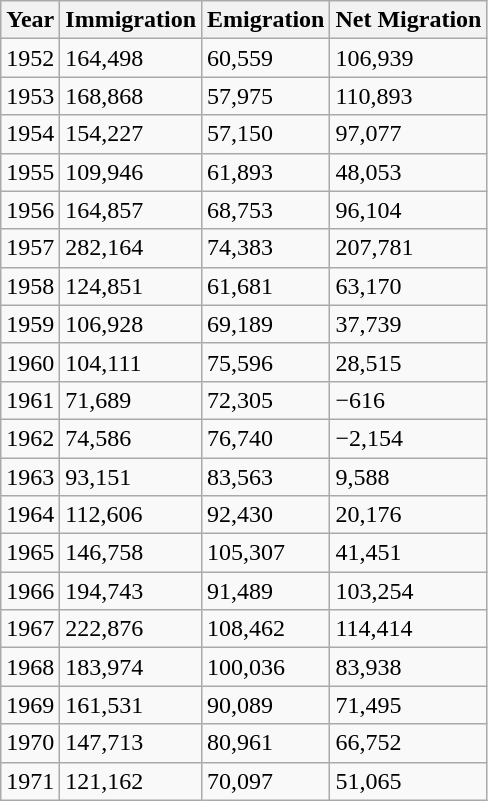<table class="wikitable sortable">
<tr>
<th>Year</th>
<th>Immigration</th>
<th>Emigration</th>
<th>Net Migration</th>
</tr>
<tr>
<td>1952</td>
<td>164,498</td>
<td>60,559</td>
<td>106,939</td>
</tr>
<tr>
<td>1953</td>
<td>168,868</td>
<td>57,975</td>
<td>110,893</td>
</tr>
<tr>
<td>1954</td>
<td>154,227</td>
<td>57,150</td>
<td>97,077</td>
</tr>
<tr>
<td>1955</td>
<td>109,946</td>
<td>61,893</td>
<td>48,053</td>
</tr>
<tr>
<td>1956</td>
<td>164,857</td>
<td>68,753</td>
<td>96,104</td>
</tr>
<tr>
<td>1957</td>
<td>282,164</td>
<td>74,383</td>
<td>207,781</td>
</tr>
<tr>
<td>1958</td>
<td>124,851</td>
<td>61,681</td>
<td>63,170</td>
</tr>
<tr>
<td>1959</td>
<td>106,928</td>
<td>69,189</td>
<td>37,739</td>
</tr>
<tr>
<td>1960</td>
<td>104,111</td>
<td>75,596</td>
<td>28,515</td>
</tr>
<tr>
<td>1961</td>
<td>71,689</td>
<td>72,305</td>
<td>−616</td>
</tr>
<tr>
<td>1962</td>
<td>74,586</td>
<td>76,740</td>
<td>−2,154</td>
</tr>
<tr>
<td>1963</td>
<td>93,151</td>
<td>83,563</td>
<td>9,588</td>
</tr>
<tr>
<td>1964</td>
<td>112,606</td>
<td>92,430</td>
<td>20,176</td>
</tr>
<tr>
<td>1965</td>
<td>146,758</td>
<td>105,307</td>
<td>41,451</td>
</tr>
<tr>
<td>1966</td>
<td>194,743</td>
<td>91,489</td>
<td>103,254</td>
</tr>
<tr>
<td>1967</td>
<td>222,876</td>
<td>108,462</td>
<td>114,414</td>
</tr>
<tr>
<td>1968</td>
<td>183,974</td>
<td>100,036</td>
<td>83,938</td>
</tr>
<tr>
<td>1969</td>
<td>161,531</td>
<td>90,089</td>
<td>71,495</td>
</tr>
<tr>
<td>1970</td>
<td>147,713</td>
<td>80,961</td>
<td>66,752</td>
</tr>
<tr>
<td>1971</td>
<td>121,162</td>
<td>70,097</td>
<td>51,065</td>
</tr>
</table>
